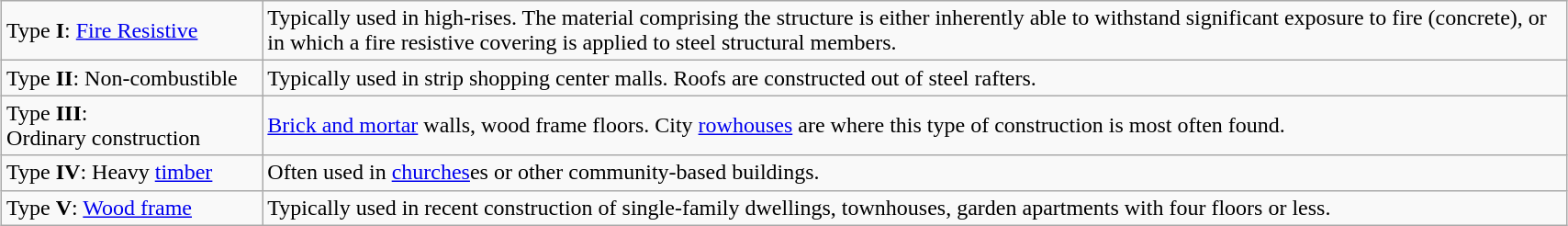<table class="wikitable" style="width:90%; margin:auto auto">
<tr>
<td>Type <strong>I</strong>: <a href='#'>Fire Resistive</a></td>
<td>Typically used in high-rises.  The material comprising the structure is either inherently able to withstand significant exposure to fire (concrete), or in which a fire resistive covering is applied to  steel structural members.</td>
</tr>
<tr>
<td>Type <strong>II</strong>: Non-combustible</td>
<td>Typically used in strip shopping center malls. Roofs are constructed out of steel rafters.</td>
</tr>
<tr>
<td>Type <strong>III</strong>: Ordinary construction</td>
<td><a href='#'>Brick and mortar</a> walls, wood frame floors.  City <a href='#'>rowhouses</a> are where this type of construction is most often found.</td>
</tr>
<tr>
<td>Type <strong>IV</strong>: Heavy <a href='#'>timber</a></td>
<td>Often used in <a href='#'>churches</a>es or other community-based buildings.</td>
</tr>
<tr>
<td>Type <strong>V</strong>: <a href='#'>Wood frame</a></td>
<td>Typically used in recent construction of single-family dwellings, townhouses, garden apartments with four floors or less.</td>
</tr>
</table>
